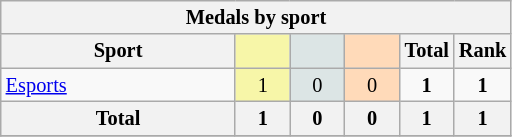<table class="wikitable" style=font-size:85%;float:center;text-align:center>
<tr>
<th colspan=6><strong>Medals by sport</strong></th>
</tr>
<tr>
<th width=150>Sport</th>
<th scope="col" width=30 style="background:#F7F6A8;"></th>
<th scope="col" width=30 style="background:#DCE5E5;"></th>
<th scope="col" width=30 style="background:#FFDAB9;"></th>
<th width=30>Total</th>
<th width=30>Rank</th>
</tr>
<tr>
<td align=left><a href='#'>Esports</a></td>
<td style="background:#F7F6A8;">1</td>
<td style="background:#DCE5E5;">0</td>
<td style="background:#FFDAB9;">0</td>
<td><strong>1</strong></td>
<td><strong>1</strong></td>
</tr>
<tr>
<th colspan="1">Total</th>
<th>1</th>
<th>0</th>
<th>0</th>
<th>1</th>
<th>1</th>
</tr>
<tr>
</tr>
</table>
